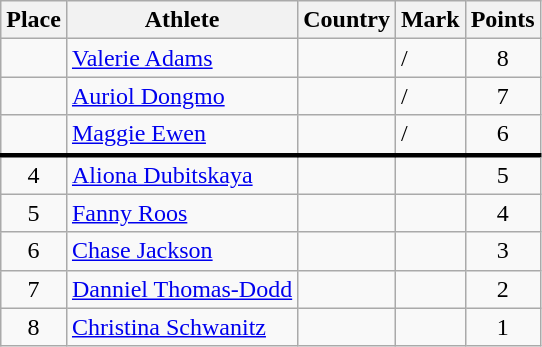<table class="wikitable">
<tr>
<th>Place</th>
<th>Athlete</th>
<th>Country</th>
<th>Mark</th>
<th>Points</th>
</tr>
<tr>
<td align=center></td>
<td><a href='#'>Valerie Adams</a></td>
<td></td>
<td> /<br><em></em></td>
<td align=center>8</td>
</tr>
<tr>
<td align=center></td>
<td><a href='#'>Auriol Dongmo</a></td>
<td></td>
<td> /<br><em></em></td>
<td align=center>7</td>
</tr>
<tr>
<td align=center></td>
<td><a href='#'>Maggie Ewen</a></td>
<td></td>
<td> /<br><em></em></td>
<td align=center>6</td>
</tr>
<tr style="border-top:3px solid black;">
<td align=center>4</td>
<td><a href='#'>Aliona Dubitskaya</a></td>
<td></td>
<td></td>
<td align=center>5</td>
</tr>
<tr>
<td align=center>5</td>
<td><a href='#'>Fanny Roos</a></td>
<td></td>
<td></td>
<td align=center>4</td>
</tr>
<tr>
<td align=center>6</td>
<td><a href='#'>Chase Jackson</a></td>
<td></td>
<td></td>
<td align=center>3</td>
</tr>
<tr>
<td align=center>7</td>
<td><a href='#'>Danniel Thomas-Dodd</a></td>
<td></td>
<td></td>
<td align=center>2</td>
</tr>
<tr>
<td align=center>8</td>
<td><a href='#'>Christina Schwanitz</a></td>
<td></td>
<td></td>
<td align=center>1</td>
</tr>
</table>
